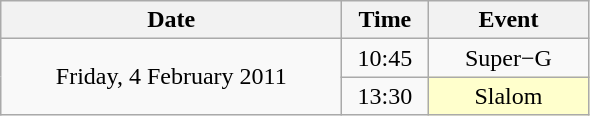<table class = "wikitable" style="text-align:center;">
<tr>
<th width=220>Date</th>
<th width=50>Time</th>
<th width=100>Event</th>
</tr>
<tr>
<td rowspan=2>Friday, 4 February 2011</td>
<td>10:45</td>
<td>Super−G</td>
</tr>
<tr>
<td>13:30</td>
<td bgcolor=ffffcc>Slalom</td>
</tr>
</table>
